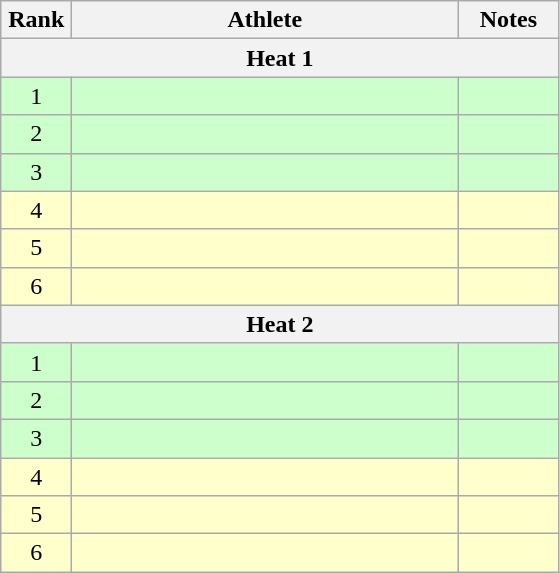<table class=wikitable style="text-align:center">
<tr>
<th width=40>Rank</th>
<th width=250>Athlete</th>
<th width=60>Notes</th>
</tr>
<tr>
<th colspan=3>Heat 1</th>
</tr>
<tr bgcolor="ccffcc">
<td>1</td>
<td align=left></td>
<td></td>
</tr>
<tr bgcolor="ccffcc">
<td>2</td>
<td align=left></td>
<td></td>
</tr>
<tr bgcolor="ccffcc">
<td>3</td>
<td align=left></td>
<td></td>
</tr>
<tr bgcolor="ffffcc">
<td>4</td>
<td align=left></td>
<td></td>
</tr>
<tr bgcolor="ffffcc">
<td>5</td>
<td align=left></td>
<td></td>
</tr>
<tr bgcolor="ffffcc">
<td>6</td>
<td align=left></td>
<td></td>
</tr>
<tr>
<th colspan=3>Heat 2</th>
</tr>
<tr bgcolor="ccffcc">
<td>1</td>
<td align=left></td>
<td></td>
</tr>
<tr bgcolor="ccffcc">
<td>2</td>
<td align=left></td>
<td></td>
</tr>
<tr bgcolor="ccffcc">
<td>3</td>
<td align=left></td>
<td></td>
</tr>
<tr bgcolor="ffffcc">
<td>4</td>
<td align=left></td>
<td></td>
</tr>
<tr bgcolor="ffffcc">
<td>5</td>
<td align=left></td>
<td></td>
</tr>
<tr bgcolor="ffffcc">
<td>6</td>
<td align=left></td>
<td></td>
</tr>
</table>
